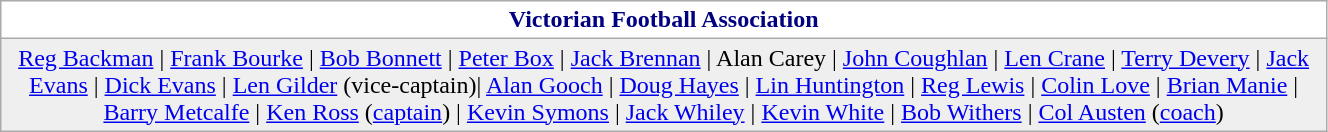<table class="wikitable" style="text-align:center;" width=70%>
<tr>
<th colspan=2 style="background:white;color:navy;">Victorian Football Association</th>
</tr>
<tr bgcolor="#efefef">
<td><a href='#'>Reg Backman</a> | <a href='#'>Frank Bourke</a> | <a href='#'>Bob Bonnett</a> | <a href='#'>Peter Box</a> | <a href='#'>Jack Brennan</a> | Alan Carey | <a href='#'>John Coughlan</a> | <a href='#'>Len Crane</a> | <a href='#'>Terry Devery</a> | <a href='#'>Jack Evans</a> | <a href='#'>Dick Evans</a> | <a href='#'>Len Gilder</a> (vice-captain)| <a href='#'>Alan Gooch</a> | <a href='#'>Doug Hayes</a> | <a href='#'>Lin Huntington</a> | <a href='#'>Reg Lewis</a> | <a href='#'>Colin Love</a> | <a href='#'>Brian Manie</a> | <a href='#'>Barry Metcalfe</a> | <a href='#'>Ken Ross</a> (<a href='#'>captain</a>) | <a href='#'>Kevin Symons</a> | <a href='#'>Jack Whiley</a> | <a href='#'>Kevin White</a> | <a href='#'>Bob Withers</a> | <a href='#'>Col Austen</a> (<a href='#'>coach</a>)</td>
</tr>
</table>
